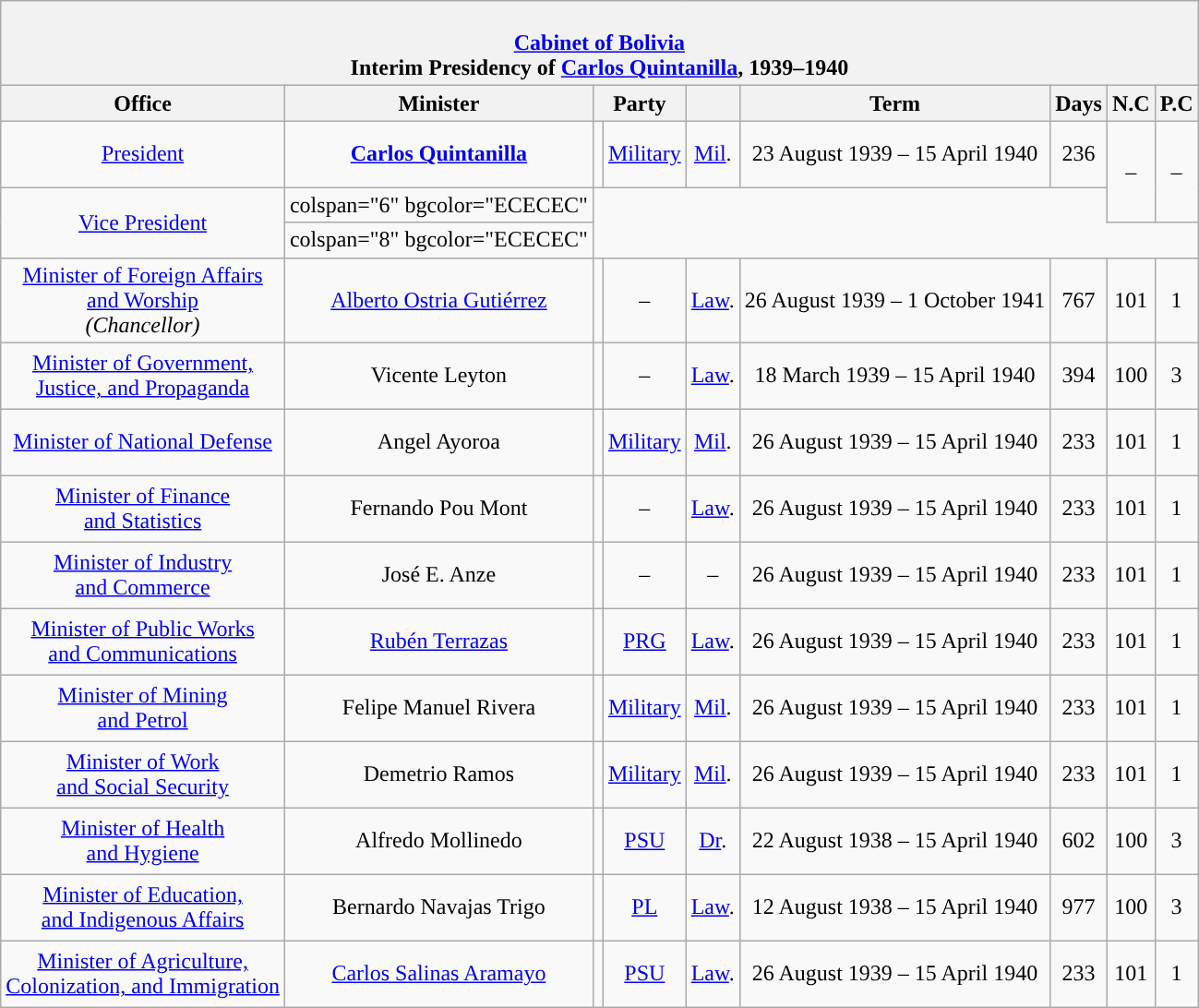<table class="wikitable" style="text-align:center;">
<tr>
<th colspan="9" style="background-color:"><br><a href='#'>Cabinet of Bolivia</a><br>Interim Presidency of <a href='#'>Carlos Quintanilla</a>, 1939–1940</th>
</tr>
<tr style="font-weight:bold;">
<th>Office</th>
<th>Minister</th>
<th colspan="2">Party</th>
<th></th>
<th>Term</th>
<th>Days</th>
<th>N.C</th>
<th>P.C<br></th>
</tr>
<tr style="height:3em;">
<td><a href='#'>President</a></td>
<td><strong><a href='#'>Carlos Quintanilla</a></strong></td>
<td style="background:"></td>
<td><a href='#'>Military</a></td>
<td><a href='#'>Mil</a>.</td>
<td>23 August 1939 – 15 April 1940</td>
<td>236</td>
<td rowspan="2">–</td>
<td rowspan="2">–<br></td>
</tr>
<tr>
<td rowspan="2"><a href='#'>Vice President</a></td>
<td>colspan="6" bgcolor="ECECEC" </td>
</tr>
<tr>
<td>colspan="8" bgcolor="ECECEC" <br></td>
</tr>
<tr style="height:3em;">
<td><a href='#'>Minister of Foreign Affairs<br>and Worship</a><br><em>(Chancellor)</em></td>
<td><a href='#'>Alberto Ostria Gutiérrez</a></td>
<td style="background:"></td>
<td>–</td>
<td><a href='#'>Law</a>.</td>
<td>26 August 1939 – 1 October 1941</td>
<td>767</td>
<td>101</td>
<td>1<br></td>
</tr>
<tr style="height:3em;">
<td><a href='#'>Minister of Government,<br>Justice, and Propaganda</a></td>
<td>Vicente Leyton</td>
<td style="background:"></td>
<td>–</td>
<td><a href='#'>Law</a>.</td>
<td>18 March 1939 – 15 April 1940</td>
<td>394</td>
<td>100</td>
<td>3<br></td>
</tr>
<tr style="height:3em;">
<td><a href='#'>Minister of National Defense</a></td>
<td>Angel Ayoroa</td>
<td style="background:"></td>
<td><a href='#'>Military</a></td>
<td><a href='#'>Mil</a>.</td>
<td>26 August 1939 – 15 April 1940</td>
<td>233</td>
<td>101</td>
<td>1<br></td>
</tr>
<tr style="height:3em;">
<td><a href='#'>Minister of Finance<br>and Statistics</a></td>
<td>Fernando Pou Mont</td>
<td style="background:"></td>
<td>–</td>
<td><a href='#'>Law</a>.</td>
<td>26 August 1939 – 15 April 1940</td>
<td>233</td>
<td>101</td>
<td>1<br></td>
</tr>
<tr style="height:3em;">
<td><a href='#'>Minister of Industry<br>and Commerce</a></td>
<td>José E. Anze</td>
<td style="background:"></td>
<td>–</td>
<td>–</td>
<td>26 August 1939 – 15 April 1940</td>
<td>233</td>
<td>101</td>
<td>1<br></td>
</tr>
<tr style="height:3em;">
<td><a href='#'>Minister of Public Works<br>and Communications</a></td>
<td><a href='#'>Rubén Terrazas</a></td>
<td style="background:"></td>
<td><a href='#'>PRG</a></td>
<td><a href='#'>Law</a>.</td>
<td>26 August 1939 – 15 April 1940</td>
<td>233</td>
<td>101</td>
<td>1<br></td>
</tr>
<tr style="height:3em;">
<td><a href='#'>Minister of Mining<br>and Petrol</a></td>
<td>Felipe Manuel Rivera</td>
<td style="background:"></td>
<td><a href='#'>Military</a></td>
<td><a href='#'>Mil</a>.</td>
<td>26 August 1939 – 15 April 1940</td>
<td>233</td>
<td>101</td>
<td>1<br></td>
</tr>
<tr style="height:3em;">
<td><a href='#'>Minister of Work<br>and Social Security</a></td>
<td>Demetrio Ramos</td>
<td style="background:"></td>
<td><a href='#'>Military</a></td>
<td><a href='#'>Mil</a>.</td>
<td>26 August 1939 – 15 April 1940</td>
<td>233</td>
<td>101</td>
<td>1<br></td>
</tr>
<tr style="height:3em;">
<td><a href='#'>Minister of Health<br>and Hygiene</a></td>
<td>Alfredo Mollinedo</td>
<td style="background:"></td>
<td><a href='#'>PSU</a></td>
<td><a href='#'>Dr</a>.</td>
<td>22 August 1938 – 15 April 1940</td>
<td>602</td>
<td>100</td>
<td>3<br></td>
</tr>
<tr style="height:3em;">
<td><a href='#'>Minister of Education,<br>and Indigenous Affairs</a></td>
<td>Bernardo Navajas Trigo</td>
<td style="background:"></td>
<td><a href='#'>PL</a></td>
<td><a href='#'>Law</a>.</td>
<td>12 August 1938 – 15 April 1940</td>
<td>977</td>
<td>100</td>
<td>3<br></td>
</tr>
<tr style="height:3em;">
<td><a href='#'>Minister of Agriculture,<br>Colonization, and Immigration</a></td>
<td><a href='#'>Carlos Salinas Aramayo</a></td>
<td style="background:"></td>
<td><a href='#'>PSU</a></td>
<td><a href='#'>Law</a>.</td>
<td>26 August 1939 – 15 April 1940</td>
<td>233</td>
<td>101</td>
<td>1</td>
</tr>
</table>
